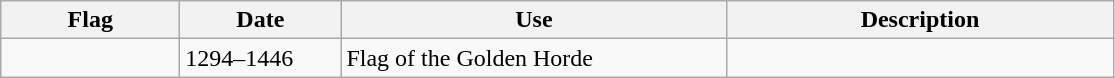<table class="wikitable" style="background: #f9f9f9">
<tr>
<th width="112">Flag</th>
<th width="100">Date</th>
<th width="250">Use</th>
<th width="250">Description</th>
</tr>
<tr>
<td></td>
<td>1294–1446</td>
<td>Flag of the Golden Horde</td>
<td></td>
</tr>
</table>
